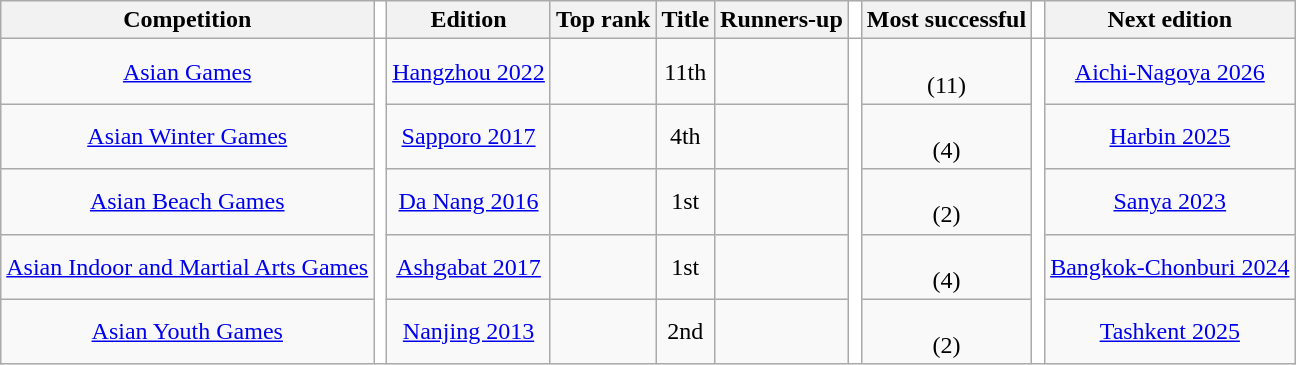<table class="wikitable sortable" style="text-align:center">
<tr>
<th>Competition</th>
<td width="1%" rowspan=1 style="background-color:#ffffff;"></td>
<th>Edition</th>
<th>Top rank</th>
<th>Title</th>
<th>Runners-up</th>
<td width="1%" rowspan=1 style="background-color:#ffffff;"></td>
<th>Most successful</th>
<td width="1%" rowspan=1 style="background-color:#ffffff;"></td>
<th>Next edition</th>
</tr>
<tr>
<td><a href='#'>Asian Games</a></td>
<td width="1%" rowspan=5 style="background-color:#ffffff;"></td>
<td><a href='#'>Hangzhou 2022</a></td>
<td></td>
<td>11th</td>
<td></td>
<td width="1%" rowspan=5 style="background-color:#ffffff;"></td>
<td><br>(11)</td>
<td width="1%" rowspan=5 style="background-color:#ffffff;"></td>
<td><a href='#'>Aichi-Nagoya 2026</a></td>
</tr>
<tr>
<td><a href='#'>Asian Winter Games</a></td>
<td><a href='#'>Sapporo 2017</a></td>
<td></td>
<td>4th</td>
<td></td>
<td><br>(4)</td>
<td><a href='#'>Harbin 2025</a></td>
</tr>
<tr>
<td><a href='#'>Asian Beach Games</a></td>
<td><a href='#'>Da Nang 2016</a></td>
<td></td>
<td>1st</td>
<td></td>
<td><br>(2)</td>
<td><a href='#'>Sanya 2023</a></td>
</tr>
<tr>
<td><a href='#'>Asian Indoor and Martial Arts Games</a></td>
<td><a href='#'>Ashgabat 2017</a></td>
<td></td>
<td>1st</td>
<td></td>
<td><br>(4)</td>
<td><a href='#'>Bangkok-Chonburi 2024</a></td>
</tr>
<tr>
<td><a href='#'>Asian Youth Games</a></td>
<td><a href='#'>Nanjing 2013</a></td>
<td></td>
<td>2nd</td>
<td></td>
<td><br>(2)</td>
<td><a href='#'>Tashkent 2025</a></td>
</tr>
</table>
